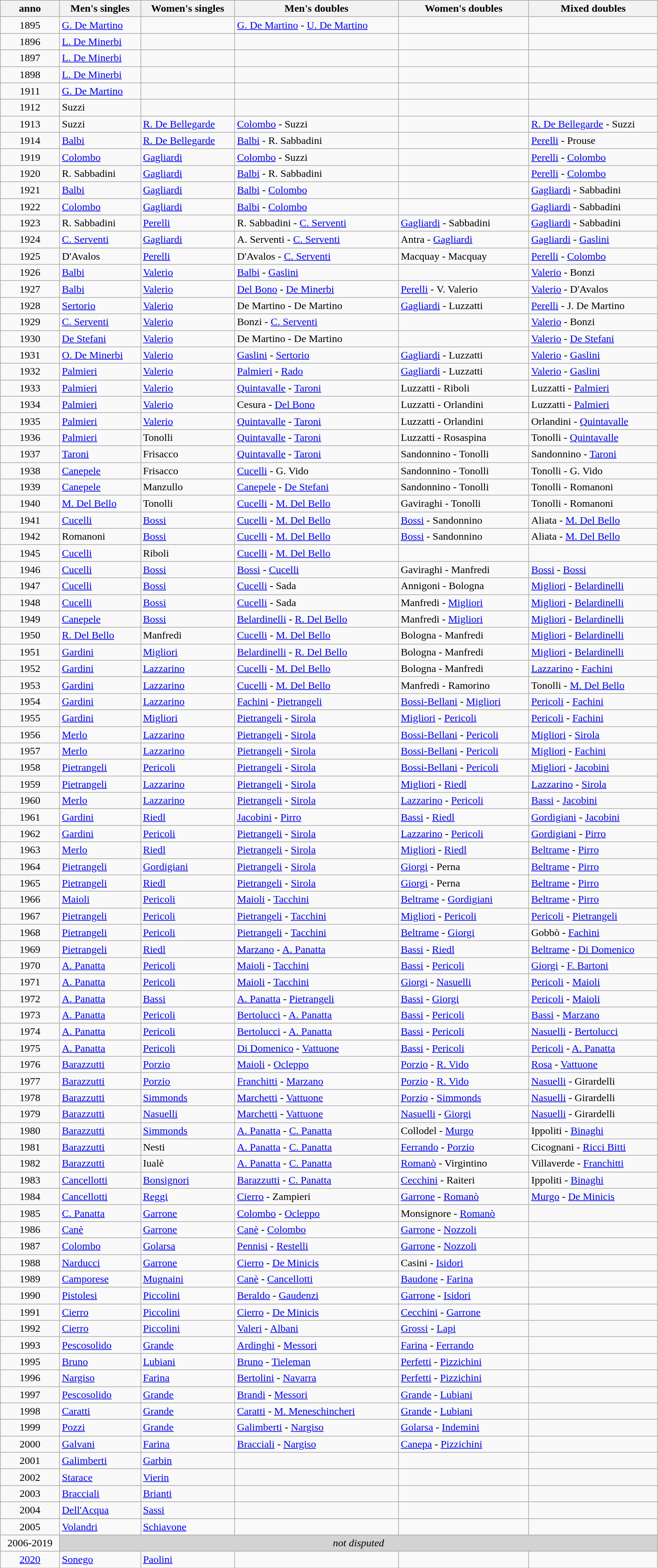<table class="wikitable sortable" style="width:80%;text-align:left;">
<tr>
<th align=center>anno</th>
<th align=center>Men's singles</th>
<th align=center>Women's singles</th>
<th align=center>Men's doubles</th>
<th align=center>Women's doubles</th>
<th align=center>Mixed doubles</th>
</tr>
<tr style="height: 10.5pt;" height="14">
<td style="height: 10.5pt; text-align: center;" x:num="" height="14">1895</td>
<td x:str="G. De Martino "><a href='#'>G. De Martino</a><span> </span></td>
<td></td>
<td x:str="De Martino - De Martino "><a href='#'>G. De Martino</a> - <a href='#'>U. De Martino</a><span> </span></td>
<td></td>
<td></td>
</tr>
<tr style="height: 10.5pt;" height="14">
<td style="height: 10.5pt; text-align: center;" x:num="" height="14">1896</td>
<td x:str="L. De Minerbi "><a href='#'>L. De Minerbi</a><span> </span></td>
<td></td>
<td></td>
<td></td>
<td></td>
</tr>
<tr style="height: 10.5pt;" height="14">
<td style="height: 10.5pt; text-align: center;" x:num="" height="14">1897</td>
<td x:str="L. De Minerbi "><a href='#'>L. De Minerbi</a><span> </span></td>
<td></td>
<td></td>
<td></td>
<td></td>
</tr>
<tr style="height: 10.5pt;" height="14">
<td style="height: 10.5pt; text-align: center;" x:num="" height="14">1898</td>
<td x:str="L. De Minerbi "><a href='#'>L. De Minerbi</a><span> </span></td>
<td></td>
<td></td>
<td></td>
<td></td>
</tr>
<tr style="height: 10.5pt;" height="14">
<td style="height: 10.5pt; text-align: center;" x:num="" height="14">1911</td>
<td x:str="G. De Martino "><a href='#'>G. De Martino</a><span> </span></td>
<td></td>
<td></td>
<td></td>
<td></td>
</tr>
<tr style="height: 10.5pt;" height="14">
<td style="height: 10.5pt; text-align: center;" x:num="" height="14">1912</td>
<td x:str="Suzzi ">Suzzi<span> </span></td>
<td></td>
<td></td>
<td></td>
<td></td>
</tr>
<tr style="height: 10.5pt;" height="14">
<td style="height: 10.5pt; text-align: center;" x:num="" height="14">1913</td>
<td x:str="Suzzi ">Suzzi<span> </span></td>
<td x:str="De Bellegarde "><a href='#'>R. De Bellegarde</a><span> </span></td>
<td x:str="Colombo - Suzzi "><a href='#'>Colombo</a> - Suzzi<span> </span></td>
<td></td>
<td><a href='#'>R. De Bellegarde</a> - Suzzi</td>
</tr>
<tr style="height: 10.5pt;" height="14">
<td style="height: 10.5pt; text-align: center;" x:num="" height="14">1914</td>
<td x:str="Balbi "><a href='#'>Balbi</a><span> </span></td>
<td x:str="De Bellegarde "><a href='#'>R. De Bellegarde</a><span> </span></td>
<td x:str="Balbi - R. Sabbadini "><a href='#'>Balbi</a> - R. Sabbadini<span> </span></td>
<td></td>
<td><a href='#'>Perelli</a> - Prouse</td>
</tr>
<tr style="height: 10.5pt;" height="14">
<td style="height: 10.5pt; text-align: center;" x:num="" height="14">1919</td>
<td x:str="Colombo "><a href='#'>Colombo</a><span> </span></td>
<td x:str="Gagliardi "><a href='#'>Gagliardi</a><span> </span></td>
<td x:str="Colombo - Suzzi "><a href='#'>Colombo</a> - Suzzi<span> </span></td>
<td></td>
<td><a href='#'>Perelli</a> - <a href='#'>Colombo</a></td>
</tr>
<tr style="height: 10.5pt;" height="14">
<td style="height: 10.5pt; text-align: center;" x:num="" height="14">1920</td>
<td x:str="R. Sabbadini ">R. Sabbadini<span> </span></td>
<td x:str="Gagliardi "><a href='#'>Gagliardi</a><span> </span></td>
<td x:str="Balbi - R. Sabbadini "><a href='#'>Balbi</a> - R. Sabbadini<span> </span></td>
<td></td>
<td><a href='#'>Perelli</a> - <a href='#'>Colombo</a></td>
</tr>
<tr style="height: 10.5pt;" height="14">
<td style="height: 10.5pt; text-align: center;" x:num="" height="14">1921</td>
<td x:str="Balbi "><a href='#'>Balbi</a><span> </span></td>
<td x:str="Gagliardi "><a href='#'>Gagliardi</a><span> </span></td>
<td x:str="Balbi - Colombo "><a href='#'>Balbi</a> - <a href='#'>Colombo</a><span> </span></td>
<td></td>
<td><a href='#'>Gagliardi</a> - Sabbadini</td>
</tr>
<tr style="height: 10.5pt;" height="14">
<td style="height: 10.5pt; text-align: center;" x:num="" height="14">1922</td>
<td x:str="Colombo "><a href='#'>Colombo</a><span> </span></td>
<td x:str="Gagliardi "><a href='#'>Gagliardi</a><span> </span></td>
<td x:str="Balbi - Colombo "><a href='#'>Balbi</a> - <a href='#'>Colombo</a><span> </span></td>
<td></td>
<td><a href='#'>Gagliardi</a> - Sabbadini</td>
</tr>
<tr style="height: 10.5pt;" height="14">
<td style="height: 10.5pt; text-align: center;" x:num="" height="14">1923</td>
<td x:str="R. Sabbadini ">R. Sabbadini<span> </span></td>
<td x:str="Perelli "><a href='#'>Perelli</a><span> </span></td>
<td x:str="R. Sabbadini - C. Serventi ">R. Sabbadini - <a href='#'>C. Serventi</a><span> </span></td>
<td x:str="Gagliardi - Sabbadini "><a href='#'>Gagliardi</a> - Sabbadini<span> </span></td>
<td><a href='#'>Gagliardi</a> - Sabbadini</td>
</tr>
<tr style="height: 10.5pt;" height="14">
<td style="height: 10.5pt; text-align: center;" x:num="" height="14">1924</td>
<td x:str="C. Serventi "><a href='#'>C. Serventi</a><span> </span></td>
<td x:str="Gagliardi "><a href='#'>Gagliardi</a><span> </span></td>
<td x:str="A. Serventi - C. Serventi ">A. Serventi - <a href='#'>C. Serventi</a><span> </span></td>
<td x:str="Antra - Gagliardi ">Antra - <a href='#'>Gagliardi</a><span> </span></td>
<td><a href='#'>Gagliardi</a> - <a href='#'>Gaslini</a></td>
</tr>
<tr style="height: 10.5pt;" height="14">
<td style="height: 10.5pt; text-align: center;" x:num="" height="14">1925</td>
<td x:str="D'Avalos ">D'Avalos<span> </span></td>
<td x:str="Perelli "><a href='#'>Perelli</a><span> </span></td>
<td x:str="D'Avalos - C. Serventi ">D'Avalos - <a href='#'>C. Serventi</a><span> </span></td>
<td x:str="Macquay - Macquay ">Macquay - Macquay<span> </span></td>
<td><a href='#'>Perelli</a> - <a href='#'>Colombo</a></td>
</tr>
<tr style="height: 10.5pt;" height="14">
<td style="height: 10.5pt; text-align: center;" x:num="" height="14">1926</td>
<td x:str="Balbi "><a href='#'>Balbi</a><span> </span></td>
<td x:str="Valerio "><a href='#'>Valerio</a><span> </span></td>
<td x:str="Balbi - Gaslini "><a href='#'>Balbi</a> - <a href='#'>Gaslini</a><span> </span></td>
<td></td>
<td><a href='#'>Valerio</a> - Bonzi</td>
</tr>
<tr style="height: 10.5pt;" height="14">
<td style="height: 10.5pt; text-align: center;" x:num="" height="14">1927</td>
<td x:str="Balbi "><a href='#'>Balbi</a><span> </span></td>
<td x:str="Valerio "><a href='#'>Valerio</a><span> </span></td>
<td x:str="Del Bono - De Minerbi "><a href='#'>Del Bono</a> - <a href='#'>De Minerbi</a><span> </span></td>
<td x:str="Perelli - Valerio "><a href='#'>Perelli</a> - V. Valerio<span> </span></td>
<td><a href='#'>Valerio</a> - D'Avalos</td>
</tr>
<tr style="height: 10.5pt;" height="14">
<td style="height: 10.5pt; text-align: center;" x:num="" height="14">1928</td>
<td x:str="Sertorio "><a href='#'>Sertorio</a><span> </span></td>
<td x:str="Valerio "><a href='#'>Valerio</a><span> </span></td>
<td x:str="De Martino - De Martino ">De Martino - De Martino<span> </span></td>
<td x:str="Gagliardi - Luzzatti "><a href='#'>Gagliardi</a> - Luzzatti<span> </span></td>
<td><a href='#'>Perelli</a> - J. De Martino</td>
</tr>
<tr style="height: 10.5pt;" height="14">
<td style="height: 10.5pt; text-align: center;" x:num="" height="14">1929</td>
<td x:str="C. Serventi "><a href='#'>C. Serventi</a><span> </span></td>
<td x:str="Valerio "><a href='#'>Valerio</a><span> </span></td>
<td x:str="Bonzi - C. Serventi ">Bonzi - <a href='#'>C. Serventi</a><span> </span></td>
<td></td>
<td><a href='#'>Valerio</a> - Bonzi</td>
</tr>
<tr style="height: 10.5pt;" height="14">
<td style="height: 10.5pt; text-align: center;" x:num="" height="14">1930</td>
<td x:str="De Stefani "><a href='#'>De Stefani</a><span> </span></td>
<td x:str="Valerio "><a href='#'>Valerio</a><span> </span></td>
<td x:str="De Martino - De Martino ">De Martino - De Martino<span> </span></td>
<td></td>
<td><a href='#'>Valerio</a> - <a href='#'>De Stefani</a></td>
</tr>
<tr style="height: 10.5pt;" height="14">
<td style="height: 10.5pt; text-align: center;" x:num="" height="14">1931</td>
<td x:str="O. De Minerbi "><a href='#'>O. De Minerbi</a><span> </span></td>
<td x:str="Valerio "><a href='#'>Valerio</a><span> </span></td>
<td x:str="Gaslini - Sertorio "><a href='#'>Gaslini</a> - <a href='#'>Sertorio</a><span> </span></td>
<td x:str="Gagliardi - Luzzatti "><a href='#'>Gagliardi</a> - Luzzatti<span> </span></td>
<td><a href='#'>Valerio</a> - <a href='#'>Gaslini</a></td>
</tr>
<tr style="height: 10.5pt;" height="14">
<td style="height: 10.5pt; text-align: center;" x:num="" height="14">1932</td>
<td x:str="Palmieri "><a href='#'>Palmieri</a><span> </span></td>
<td x:str="Valerio "><a href='#'>Valerio</a><span> </span></td>
<td x:str="Palmieri - Rado "><a href='#'>Palmieri</a> - <a href='#'>Rado</a><span> </span></td>
<td x:str="Gagliardi - Luzzatti "><a href='#'>Gagliardi</a> - Luzzatti<span> </span></td>
<td><a href='#'>Valerio</a> - <a href='#'>Gaslini</a></td>
</tr>
<tr style="height: 10.5pt;" height="14">
<td style="height: 10.5pt; text-align: center;" x:num="" height="14">1933</td>
<td x:str="Palmieri "><a href='#'>Palmieri</a><span> </span></td>
<td x:str="Valerio "><a href='#'>Valerio</a><span> </span></td>
<td x:str="Quintavalle - Taroni "><a href='#'>Quintavalle</a> - <a href='#'>Taroni</a><span> </span></td>
<td x:str="Luzzatti - Riboli ">Luzzatti - Riboli<span> </span></td>
<td>Luzzatti - <a href='#'>Palmieri</a></td>
</tr>
<tr style="height: 10.5pt;" height="14">
<td style="height: 10.5pt; text-align: center;" x:num="" height="14">1934</td>
<td x:str="Palmieri "><a href='#'>Palmieri</a><span> </span></td>
<td x:str="Valerio "><a href='#'>Valerio</a><span> </span></td>
<td x:str="Cesura - Del Bono ">Cesura - <a href='#'>Del Bono</a><span> </span></td>
<td x:str="Luzzatti - Orlandini ">Luzzatti - Orlandini<span> </span></td>
<td>Luzzatti - <a href='#'>Palmieri</a></td>
</tr>
<tr style="height: 10.5pt;" height="14">
<td style="height: 10.5pt; text-align: center;" x:num="" height="14">1935</td>
<td x:str="Palmieri "><a href='#'>Palmieri</a><span> </span></td>
<td x:str="Valerio "><a href='#'>Valerio</a><span> </span></td>
<td x:str="Quintavalle - Taroni "><a href='#'>Quintavalle</a> - <a href='#'>Taroni</a><span> </span></td>
<td x:str="Luzzatti - Orlandini ">Luzzatti - Orlandini<span> </span></td>
<td>Orlandini - <a href='#'>Quintavalle</a></td>
</tr>
<tr style="height: 10.5pt;" height="14">
<td style="height: 10.5pt; text-align: center;" x:num="" height="14">1936</td>
<td x:str="Palmieri "><a href='#'>Palmieri</a><span> </span></td>
<td x:str="Tonolli ">Tonolli<span> </span></td>
<td x:str="Quintavalle - Taroni "><a href='#'>Quintavalle</a> - <a href='#'>Taroni</a><span> </span></td>
<td x:str="Luzzatti - Rosaspina ">Luzzatti - Rosaspina<span> </span></td>
<td>Tonolli - <a href='#'>Quintavalle</a></td>
</tr>
<tr style="height: 10.5pt;" height="14">
<td style="height: 10.5pt; text-align: center;" x:num="" height="14">1937</td>
<td x:str="Taroni "><a href='#'>Taroni</a><span> </span></td>
<td x:str="Frisacco ">Frisacco<span> </span></td>
<td x:str="Quintavalle - Taroni "><a href='#'>Quintavalle</a> - <a href='#'>Taroni</a><span> </span></td>
<td x:str="Sandonnino - Tonolli ">Sandonnino - Tonolli<span> </span></td>
<td>Sandonnino - <a href='#'>Taroni</a></td>
</tr>
<tr style="height: 10.5pt;" height="14">
<td style="height: 10.5pt; text-align: center;" x:num="" height="14">1938</td>
<td x:str="Canepele "><a href='#'>Canepele</a><span> </span></td>
<td x:str="Frisacco ">Frisacco<span> </span></td>
<td x:str="Cucelli - Vido "><a href='#'>Cucelli</a> - G. Vido<span> </span></td>
<td x:str="Sandonnino - Tonolli ">Sandonnino - Tonolli<span> </span></td>
<td>Tonolli - G. Vido</td>
</tr>
<tr style="height: 10.5pt;" height="14">
<td style="height: 10.5pt; text-align: center;" x:num="" height="14">1939</td>
<td x:str="Canepele "><a href='#'>Canepele</a><span> </span></td>
<td x:str="Manzullo ">Manzullo<span> </span></td>
<td x:str="Canepele - De Stefani "><a href='#'>Canepele</a> - <a href='#'>De Stefani</a><span> </span></td>
<td x:str="Sandonnino - Tonolli ">Sandonnino - Tonolli<span> </span></td>
<td>Tonolli - Romanoni</td>
</tr>
<tr style="height: 10.5pt;" height="14">
<td style="height: 10.5pt; text-align: center;" x:num="" height="14">1940</td>
<td x:str="M. Del Bello "><a href='#'>M. Del Bello</a><span> </span></td>
<td x:str="Tonolli ">Tonolli<span> </span></td>
<td x:str="Cucelli - M. Del Bello "><a href='#'>Cucelli</a> - <a href='#'>M. Del Bello</a><span> </span></td>
<td x:str="Gaviraghi - Tonolli ">Gaviraghi - Tonolli<span> </span></td>
<td>Tonolli - Romanoni</td>
</tr>
<tr style="height: 10.5pt;" height="14">
<td style="height: 10.5pt; text-align: center;" x:num="" height="14">1941</td>
<td x:str="Cucelli "><a href='#'>Cucelli</a><span> </span></td>
<td x:str="Bossi "><a href='#'>Bossi</a><span> </span></td>
<td x:str="Cucelli - M. Del Bello "><a href='#'>Cucelli</a> - <a href='#'>M. Del Bello</a><span> </span></td>
<td x:str="Bossi - Sandonnino "><a href='#'>Bossi</a> - Sandonnino<span> </span></td>
<td>Aliata - <a href='#'>M. Del Bello</a></td>
</tr>
<tr style="height: 10.5pt;" height="14">
<td style="height: 10.5pt; text-align: center;" x:num="" height="14">1942</td>
<td x:str="Romanoni ">Romanoni<span> </span></td>
<td x:str="Bossi "><a href='#'>Bossi</a><span> </span></td>
<td x:str="Cucelli - M. Del Bello "><a href='#'>Cucelli</a> - <a href='#'>M. Del Bello</a><span> </span></td>
<td x:str="Bossi - Sandonnino "><a href='#'>Bossi</a> - Sandonnino<span> </span></td>
<td>Aliata - <a href='#'>M. Del Bello</a></td>
</tr>
<tr style="height: 10.5pt;" height="14">
<td style="height: 10.5pt; text-align: center;" x:num="" height="14">1945</td>
<td x:str="Cucelli "><a href='#'>Cucelli</a><span> </span></td>
<td x:str="Riboli ">Riboli<span> </span></td>
<td x:str="Cucelli - M. Del Bello "><a href='#'>Cucelli</a> - <a href='#'>M. Del Bello</a><span> </span></td>
<td></td>
<td></td>
</tr>
<tr style="height: 10.5pt;" height="14">
<td style="height: 10.5pt; text-align: center;" x:num="" height="14">1946</td>
<td x:str="Cucelli "><a href='#'>Cucelli</a><span> </span></td>
<td x:str="Bossi "><a href='#'>Bossi</a><span> </span></td>
<td x:str="Bossi - Cucelli "><a href='#'>Bossi</a> - <a href='#'>Cucelli</a><span> </span></td>
<td x:str="Gaviraghi - Manfredi ">Gaviraghi - Manfredi<span> </span></td>
<td><a href='#'>Bossi</a> - <a href='#'>Bossi</a></td>
</tr>
<tr style="height: 10.5pt;" height="14">
<td style="height: 10.5pt; text-align: center;" x:num="" height="14">1947</td>
<td x:str="Cucelli "><a href='#'>Cucelli</a><span> </span></td>
<td x:str="Bossi "><a href='#'>Bossi</a><span> </span></td>
<td x:str="Cucelli - Sada "><a href='#'>Cucelli</a> - Sada<span> </span></td>
<td x:str="Annigoni - Bologna ">Annigoni - Bologna<span> </span></td>
<td><a href='#'>Migliori</a>  - <a href='#'>Belardinelli</a></td>
</tr>
<tr style="height: 10.5pt;" height="14">
<td style="height: 10.5pt; text-align: center;" x:num="" height="14">1948</td>
<td x:str="Cucelli "><a href='#'>Cucelli</a><span> </span></td>
<td x:str="Bossi "><a href='#'>Bossi</a><span> </span></td>
<td x:str="Cucelli - Sada "><a href='#'>Cucelli</a> - Sada<span> </span></td>
<td x:str="Manfredi - Migliori">Manfredi - <a href='#'>Migliori</a> <span> </span></td>
<td><a href='#'>Migliori</a>  - <a href='#'>Belardinelli</a></td>
</tr>
<tr style="height: 10.5pt;" height="14">
<td style="height: 10.5pt; text-align: center;" x:num="" height="14">1949</td>
<td x:str="Canepele "><a href='#'>Canepele</a><span> </span></td>
<td x:str="Bossi "><a href='#'>Bossi</a><span> </span></td>
<td x:str="Belardinelli - R. Del Bello "><a href='#'>Belardinelli</a> - <a href='#'>R. Del Bello</a><span> </span></td>
<td x:str="Manfredi - Migliori ">Manfredi - <a href='#'>Migliori</a> <span> </span></td>
<td><a href='#'>Migliori</a> - <a href='#'>Belardinelli</a></td>
</tr>
<tr style="height: 10.5pt;" height="14">
<td style="height: 10.5pt; text-align: center;" x:num="" height="14">1950</td>
<td x:str="R. Del Bello "><a href='#'>R. Del Bello</a><span> </span></td>
<td x:str="Manfredi ">Manfredi<span> </span></td>
<td x:str="Cucelli - M. Del Bello "><a href='#'>Cucelli</a> - <a href='#'>M. Del Bello</a><span> </span></td>
<td x:str="Bologna - Manfredi ">Bologna - Manfredi<span> </span></td>
<td><a href='#'>Migliori</a> - <a href='#'>Belardinelli</a></td>
</tr>
<tr style="height: 10.5pt;" height="14">
<td style="height: 10.5pt; text-align: center;" x:num="" height="14">1951</td>
<td x:str="Gardini "><a href='#'>Gardini</a><span> </span></td>
<td x:str="Migliori "><a href='#'>Migliori</a> <span> </span></td>
<td x:str="Belardinelli - R. Del Bello "><a href='#'>Belardinelli</a> - <a href='#'>R. Del Bello</a><span> </span></td>
<td x:str="Bologna - Manfredi ">Bologna - Manfredi<span> </span></td>
<td><a href='#'>Migliori</a>  - <a href='#'>Belardinelli</a></td>
</tr>
<tr style="height: 10.5pt;" height="14">
<td style="height: 10.5pt; text-align: center;" x:num="" height="14">1952</td>
<td x:str="Gardini "><a href='#'>Gardini</a><span> </span></td>
<td x:str="Lazzarino "><a href='#'>Lazzarino</a><span> </span></td>
<td x:str="Cucelli - M. Del Bello "><a href='#'>Cucelli</a> - <a href='#'>M. Del Bello</a><span> </span></td>
<td x:str="Bologna - Manfredi ">Bologna - Manfredi<span> </span></td>
<td><a href='#'>Lazzarino</a> - <a href='#'>Fachini</a></td>
</tr>
<tr style="height: 10.5pt;" height="14">
<td style="height: 10.5pt; text-align: center;" x:num="" height="14">1953</td>
<td x:str="Gardini "><a href='#'>Gardini</a><span> </span></td>
<td x:str="Lazzarino "><a href='#'>Lazzarino</a><span> </span></td>
<td x:str="Cucelli - M. Del Bello "><a href='#'>Cucelli</a> - <a href='#'>M. Del Bello</a><span> </span></td>
<td x:str="Manfredi - Ramorino ">Manfredi - Ramorino<span> </span></td>
<td>Tonolli - <a href='#'>M. Del Bello</a></td>
</tr>
<tr style="height: 10.5pt;" height="14">
<td style="height: 10.5pt; text-align: center;" x:num="" height="14">1954</td>
<td x:str="Gardini "><a href='#'>Gardini</a><span> </span></td>
<td x:str="Lazzarino "><a href='#'>Lazzarino</a><span> </span></td>
<td x:str="Fachini - Pietrangeli "><a href='#'>Fachini</a> - <a href='#'>Pietrangeli</a><span> </span></td>
<td x:str="Bellani - Migliori "><a href='#'>Bossi-Bellani</a> - <a href='#'>Migliori</a> <span> </span></td>
<td><a href='#'>Pericoli</a> - <a href='#'>Fachini</a></td>
</tr>
<tr style="height: 10.5pt;" height="14">
<td style="height: 10.5pt; text-align: center;" x:num="" height="14">1955</td>
<td x:str="Gardini "><a href='#'>Gardini</a><span> </span></td>
<td x:str="Migliori "><a href='#'>Migliori</a> <span> </span></td>
<td x:str="Pietrangeli - Sirola "><a href='#'>Pietrangeli</a> - <a href='#'>Sirola</a><span> </span></td>
<td x:str="Migliori - Pericoli "><a href='#'>Migliori</a>  - <a href='#'>Pericoli</a><span> </span></td>
<td><a href='#'>Pericoli</a> - <a href='#'>Fachini</a></td>
</tr>
<tr style="height: 10.5pt;" height="14">
<td style="height: 10.5pt; text-align: center;" x:num="" height="14">1956</td>
<td x:str="Merlo "><a href='#'>Merlo</a><span> </span></td>
<td x:str="Lazzarino "><a href='#'>Lazzarino</a><span> </span></td>
<td x:str="Pietrangeli - Sirola "><a href='#'>Pietrangeli</a> - <a href='#'>Sirola</a><span> </span></td>
<td x:str="Bellani - Pericoli "><a href='#'>Bossi-Bellani</a> - <a href='#'>Pericoli</a><span> </span></td>
<td><a href='#'>Migliori</a> - <a href='#'>Sirola</a></td>
</tr>
<tr style="height: 10.5pt;" height="14">
<td style="height: 10.5pt; text-align: center;" x:num="" height="14">1957</td>
<td x:str="Merlo "><a href='#'>Merlo</a><span> </span></td>
<td x:str="Lazzarino "><a href='#'>Lazzarino</a><span> </span></td>
<td x:str="Pietrangeli - Sirola "><a href='#'>Pietrangeli</a> - <a href='#'>Sirola</a><span> </span></td>
<td x:str="Bellani - Pericoli "><a href='#'>Bossi-Bellani</a> - <a href='#'>Pericoli</a><span> </span></td>
<td><a href='#'>Migliori</a>  - <a href='#'>Fachini</a></td>
</tr>
<tr style="height: 10.5pt;" height="14">
<td style="height: 10.5pt; text-align: center;" x:num="" height="14">1958</td>
<td x:str="Pietrangeli "><a href='#'>Pietrangeli</a><span> </span></td>
<td x:str="Pericoli "><a href='#'>Pericoli</a><span> </span></td>
<td x:str="Pietrangeli - Sirola "><a href='#'>Pietrangeli</a> - <a href='#'>Sirola</a><span> </span></td>
<td x:str="Bellani - Pericoli "><a href='#'>Bossi-Bellani</a> - <a href='#'>Pericoli</a><span> </span></td>
<td><a href='#'>Migliori</a> - <a href='#'>Jacobini</a></td>
</tr>
<tr style="height: 10.5pt;" height="14">
<td style="height: 10.5pt; text-align: center;" x:num="" height="14">1959</td>
<td x:str="Pietrangeli "><a href='#'>Pietrangeli</a><span> </span></td>
<td x:str="Lazzarino "><a href='#'>Lazzarino</a><span> </span></td>
<td x:str="Pietrangeli - Sirola "><a href='#'>Pietrangeli</a> - <a href='#'>Sirola</a><span> </span></td>
<td x:str="Migliori - Riedi "><a href='#'>Migliori</a>  - <a href='#'>Riedl</a><span> </span></td>
<td><a href='#'>Lazzarino</a> - <a href='#'>Sirola</a></td>
</tr>
<tr style="height: 10.5pt;" height="14">
<td style="height: 10.5pt; text-align: center;" x:num="" height="14">1960</td>
<td x:str="Merlo "><a href='#'>Merlo</a><span> </span></td>
<td x:str="Lazzarino "><a href='#'>Lazzarino</a><span> </span></td>
<td x:str="Pietrangeli - Sirola "><a href='#'>Pietrangeli</a> - <a href='#'>Sirola</a><span> </span></td>
<td x:str="Lazzarino - Pericoli "><a href='#'>Lazzarino</a> - <a href='#'>Pericoli</a><span> </span></td>
<td><a href='#'>Bassi</a> - <a href='#'>Jacobini</a></td>
</tr>
<tr style="height: 10.5pt;" height="14">
<td style="height: 10.5pt; text-align: center;" x:num="" height="14">1961</td>
<td x:str="Gardini "><a href='#'>Gardini</a><span> </span></td>
<td x:str="Riedi "><a href='#'>Riedl</a><span> </span></td>
<td x:str="Jacobini - Pirro "><a href='#'>Jacobini</a> - <a href='#'>Pirro</a><span> </span></td>
<td x:str="Bassi - Riedi "><a href='#'>Bassi</a> - <a href='#'>Riedl</a><span> </span></td>
<td><a href='#'>Gordigiani</a> - <a href='#'>Jacobini</a></td>
</tr>
<tr style="height: 10.5pt;" height="14">
<td style="height: 10.5pt; text-align: center;" x:num="" height="14">1962</td>
<td x:str="Gardini "><a href='#'>Gardini</a><span> </span></td>
<td x:str="Pericoli "><a href='#'>Pericoli</a><span> </span></td>
<td x:str="Pietrangeli - Sirola "><a href='#'>Pietrangeli</a> - <a href='#'>Sirola</a><span> </span></td>
<td x:str="Lazzarino - Pericoli "><a href='#'>Lazzarino</a> - <a href='#'>Pericoli</a><span> </span></td>
<td><a href='#'>Gordigiani</a> - <a href='#'>Pirro</a></td>
</tr>
<tr style="height: 10.5pt;" height="14">
<td style="height: 10.5pt; text-align: center;" x:num="" height="14">1963</td>
<td x:str="Merlo "><a href='#'>Merlo</a><span> </span></td>
<td x:str="Riedi "><a href='#'>Riedl</a><span> </span></td>
<td x:str="Pietrangeli - Sirola "><a href='#'>Pietrangeli</a> - <a href='#'>Sirola</a><span> </span></td>
<td x:str="Migliori - Riedi "><a href='#'>Migliori</a>  - <a href='#'>Riedl</a><span> </span></td>
<td><a href='#'>Beltrame</a> - <a href='#'>Pirro</a></td>
</tr>
<tr style="height: 10.5pt;" height="14">
<td style="height: 10.5pt; text-align: center;" x:num="" height="14">1964</td>
<td x:str="Pietrangeli "><a href='#'>Pietrangeli</a><span> </span></td>
<td x:str="Gordigiani "><a href='#'>Gordigiani</a> <span> </span></td>
<td x:str="Pietrangeli - Sirola "><a href='#'>Pietrangeli</a> - <a href='#'>Sirola</a><span> </span></td>
<td x:str="Giorgi - Perna "><a href='#'>Giorgi</a> - Perna<span> </span></td>
<td><a href='#'>Beltrame</a> - <a href='#'>Pirro</a></td>
</tr>
<tr style="height: 10.5pt;" height="14">
<td style="height: 10.5pt; text-align: center;" x:num="" height="14">1965</td>
<td x:str="Pietrangeli "><a href='#'>Pietrangeli</a><span> </span></td>
<td x:str="Riedi "><a href='#'>Riedl</a><span> </span></td>
<td x:str="Pietrangeli - Sirola "><a href='#'>Pietrangeli</a> - <a href='#'>Sirola</a><span> </span></td>
<td x:str="Giorgi - Perna "><a href='#'>Giorgi</a>  - Perna<span> </span></td>
<td><a href='#'>Beltrame</a> - <a href='#'>Pirro</a></td>
</tr>
<tr style="height: 10.5pt;" height="14">
<td style="height: 10.5pt; text-align: center;" x:num="" height="14">1966</td>
<td x:str="Maioli "><a href='#'>Maioli</a><span> </span></td>
<td x:str="Pericoli "><a href='#'>Pericoli</a><span> </span></td>
<td x:str="Maioli - Tacchini "><a href='#'>Maioli</a> - <a href='#'>Tacchini</a><span> </span></td>
<td x:str="Beltrame - Cordigiani "><a href='#'>Beltrame</a> - <a href='#'>Gordigiani</a> <span> </span></td>
<td><a href='#'>Beltrame</a> - <a href='#'>Pirro</a></td>
</tr>
<tr style="height: 10.5pt;" height="14">
<td style="height: 10.5pt; text-align: center;" x:num="" height="14">1967</td>
<td x:str="Pietrangeli "><a href='#'>Pietrangeli</a><span> </span></td>
<td x:str="Pericoli "><a href='#'>Pericoli</a><span> </span></td>
<td x:str="Pietrangeli - Tacchini "><a href='#'>Pietrangeli</a> - <a href='#'>Tacchini</a><span> </span></td>
<td x:str="Migliori - Pericoli "><a href='#'>Migliori</a>  - <a href='#'>Pericoli</a><span> </span></td>
<td><a href='#'>Pericoli</a> - <a href='#'>Pietrangeli</a></td>
</tr>
<tr style="height: 10.5pt;" height="14">
<td style="height: 10.5pt; text-align: center;" x:num="" height="14">1968</td>
<td x:str="Pietrangeli "><a href='#'>Pietrangeli</a><span> </span></td>
<td x:str="Pericoli "><a href='#'>Pericoli</a><span> </span></td>
<td x:str="Pietrangeli - Tacchini "><a href='#'>Pietrangeli</a> - <a href='#'>Tacchini</a><span> </span></td>
<td x:str="Beltrame - Giorgi "><a href='#'>Beltrame</a> - <a href='#'>Giorgi</a> <span> </span></td>
<td>Gobbò - <a href='#'>Fachini</a></td>
</tr>
<tr style="height: 10.5pt;" height="14">
<td style="height: 10.5pt; text-align: center;" x:num="" height="14">1969</td>
<td x:str="Pietrangeli "><a href='#'>Pietrangeli</a><span> </span></td>
<td x:str="Riedi "><a href='#'>Riedl</a><span> </span></td>
<td x:str="Mazano - A. Panatta "><a href='#'>Marzano</a> - <a href='#'>A. Panatta</a><span> </span></td>
<td x:str="Bassi - Riedi "><a href='#'>Bassi</a> - <a href='#'>Riedl</a><span> </span></td>
<td><a href='#'>Beltrame</a> - <a href='#'>Di Domenico</a></td>
</tr>
<tr style="height: 10.5pt;" height="14">
<td style="height: 10.5pt; text-align: center;" x:num="" height="14">1970</td>
<td x:str="A. Panatta "><a href='#'>A. Panatta</a><span> </span></td>
<td x:str="Pericoli "><a href='#'>Pericoli</a><span> </span></td>
<td x:str="Maioli - Tacchini "><a href='#'>Maioli</a> - <a href='#'>Tacchini</a><span> </span></td>
<td x:str="Bassi - Pericoli "><a href='#'>Bassi</a> - <a href='#'>Pericoli</a><span> </span></td>
<td><a href='#'>Giorgi</a> - <a href='#'>F. Bartoni</a></td>
</tr>
<tr style="height: 10.5pt;" height="14">
<td style="height: 10.5pt; text-align: center;" x:num="" height="14">1971</td>
<td x:str="A. Panatta "><a href='#'>A. Panatta</a><span> </span></td>
<td x:str="Pericoli "><a href='#'>Pericoli</a><span> </span></td>
<td x:str="Maioli - Tacchini "><a href='#'>Maioli</a> - <a href='#'>Tacchini</a><span> </span></td>
<td x:str="Giorni - Nasuelli "><a href='#'>Giorgi</a>  - <a href='#'>Nasuelli</a><span> </span></td>
<td><a href='#'>Pericoli</a> - <a href='#'>Maioli</a></td>
</tr>
<tr style="height: 10.5pt;" height="14">
<td style="height: 10.5pt; text-align: center;" x:num="" height="14">1972</td>
<td x:str="A. Panatta "><a href='#'>A. Panatta</a><span> </span></td>
<td x:str="Bassi "><a href='#'>Bassi</a><span> </span></td>
<td x:str="A. Panatta - Pietrangeli "><a href='#'>A. Panatta</a> - <a href='#'>Pietrangeli</a><span> </span></td>
<td x:str="Bassi - Giorgi "><a href='#'>Bassi</a> - <a href='#'>Giorgi</a> <span> </span></td>
<td><a href='#'>Pericoli</a> - <a href='#'>Maioli</a></td>
</tr>
<tr style="height: 10.5pt;" height="14">
<td style="height: 10.5pt; text-align: center;" x:num="" height="14">1973</td>
<td x:str="A. Panatta "><a href='#'>A. Panatta</a><span> </span></td>
<td x:str="Pericoli "><a href='#'>Pericoli</a><span> </span></td>
<td x:str="Bertolucci - A. Panatta "><a href='#'>Bertolucci</a> - <a href='#'>A. Panatta</a><span> </span></td>
<td x:str="Bassi - Pericoli "><a href='#'>Bassi</a> - <a href='#'>Pericoli</a><span> </span></td>
<td><a href='#'>Bassi</a> - <a href='#'>Marzano</a></td>
</tr>
<tr style="height: 10.5pt;" height="14">
<td style="height: 10.5pt; text-align: center;" x:num="" height="14">1974</td>
<td x:str="A. Panatta "><a href='#'>A. Panatta</a><span> </span></td>
<td x:str="Pericoli "><a href='#'>Pericoli</a><span> </span></td>
<td x:str="Bertolucci - A. Panatta "><a href='#'>Bertolucci</a> - <a href='#'>A. Panatta</a><span> </span></td>
<td x:str="Bassi - Pericoli "><a href='#'>Bassi</a> - <a href='#'>Pericoli</a><span> </span></td>
<td><a href='#'>Nasuelli</a> - <a href='#'>Bertolucci</a></td>
</tr>
<tr style="height: 10.5pt;" height="14">
<td style="height: 10.5pt; text-align: center;" x:num="" height="14">1975</td>
<td x:str="A. Panatta "><a href='#'>A. Panatta</a><span> </span></td>
<td x:str="Pericoli "><a href='#'>Pericoli</a><span> </span></td>
<td x:str="Di Domenico - Vattuone "><a href='#'>Di Domenico</a> - <a href='#'>Vattuone</a><span> </span></td>
<td x:str="Bassi - Pericoli "><a href='#'>Bassi</a> - <a href='#'>Pericoli</a><span> </span></td>
<td><a href='#'>Pericoli</a> - <a href='#'>A. Panatta</a></td>
</tr>
<tr style="height: 10.5pt;" height="14">
<td style="height: 10.5pt; text-align: center;" x:num="" height="14">1976</td>
<td x:str="Barazzutti "><a href='#'>Barazzutti</a><span> </span></td>
<td x:str="Porzio "><a href='#'>Porzio</a><span> </span></td>
<td x:str="Maioli - Ocleppo "><a href='#'>Maioli</a> - <a href='#'>Ocleppo</a><span> </span></td>
<td x:str="Porzio - Vido "><a href='#'>Porzio</a> - <a href='#'>R. Vido</a><span> </span></td>
<td><a href='#'>Rosa</a> - <a href='#'>Vattuone</a></td>
</tr>
<tr style="height: 10.5pt;" height="14">
<td style="height: 10.5pt; text-align: center;" x:num="" height="14">1977</td>
<td x:str="Barazzutti "><a href='#'>Barazzutti</a><span> </span></td>
<td x:str="Porzio "><a href='#'>Porzio</a><span> </span></td>
<td x:str="Franchitti - Marzano "><a href='#'>Franchitti</a> - <a href='#'>Marzano</a><span> </span></td>
<td x:str="Marzano - Vido "><a href='#'>Porzio</a> - <a href='#'>R. Vido</a><span> </span></td>
<td><a href='#'>Nasuelli</a> - Girardelli</td>
</tr>
<tr style="height: 10.5pt;" height="14">
<td style="height: 10.5pt; text-align: center;" x:num="" height="14">1978</td>
<td x:str="Barazzutti "><a href='#'>Barazzutti</a><span> </span></td>
<td x:str="Simmonds "><a href='#'>Simmonds</a><span> </span></td>
<td x:str="Marchetti - Vattuone "><a href='#'>Marchetti</a> - <a href='#'>Vattuone</a><span> </span></td>
<td x:str="Porzio - Simmonds "><a href='#'>Porzio</a> - <a href='#'>Simmonds</a><span> </span></td>
<td><a href='#'>Nasuelli</a> - Girardelli</td>
</tr>
<tr style="height: 10.5pt;" height="14">
<td style="height: 10.5pt; text-align: center;" x:num="" height="14">1979</td>
<td x:str="Barazzutti "><a href='#'>Barazzutti</a><span> </span></td>
<td x:str="Nasuelli "><a href='#'>Nasuelli</a><span> </span></td>
<td x:str="Marchetti - Vattuone "><a href='#'>Marchetti</a> - <a href='#'>Vattuone</a><span> </span></td>
<td x:str="Naselli - Giorgi "><a href='#'>Nasuelli</a> - <a href='#'>Giorgi</a> <span> </span></td>
<td><a href='#'>Nasuelli</a> - Girardelli</td>
</tr>
<tr style="height: 10.5pt;" height="14">
<td style="height: 10.5pt; text-align: center;" x:num="" height="14">1980</td>
<td x:str="Barazzutti "><a href='#'>Barazzutti</a><span> </span></td>
<td x:str="Simmonds "><a href='#'>Simmonds</a><span> </span></td>
<td x:str="A. Panatta - C. Panatta "><a href='#'>A. Panatta</a> - <a href='#'>C. Panatta</a><span> </span></td>
<td x:str="Collodel - Murgo ">Collodel - <a href='#'>Murgo</a><span> </span></td>
<td>Ippoliti - <a href='#'>Binaghi</a></td>
</tr>
<tr style="height: 10.5pt;" height="14">
<td style="height: 10.5pt; text-align: center;" x:num="" height="14">1981</td>
<td x:str="Barazzutti "><a href='#'>Barazzutti</a><span> </span></td>
<td x:str="Nesti ">Nesti<span> </span></td>
<td x:str="A. Panatta - C. Panatta "><a href='#'>A. Panatta</a> - <a href='#'>C. Panatta</a><span> </span></td>
<td x:str="Ferrando - Porzio "><a href='#'>Ferrando</a> - <a href='#'>Porzio</a><span> </span></td>
<td>Cicognani - <a href='#'>Ricci Bitti</a></td>
</tr>
<tr style="height: 10.5pt;" height="14">
<td style="height: 10.5pt; text-align: center;" x:num="" height="14">1982</td>
<td x:str="Barazzutti "><a href='#'>Barazzutti</a><span> </span></td>
<td x:str="Iualè ">Iualè<span> </span></td>
<td x:str="A. Panata - C. Panatta "><a href='#'>A. Panatta</a> - <a href='#'>C. Panatta</a><span> </span></td>
<td x:str="Romanò - Virgintino "><a href='#'>Romanò</a> - Virgintino<span> </span></td>
<td>Villaverde - <a href='#'>Franchitti</a></td>
</tr>
<tr style="height: 10.5pt;" height="14">
<td style="height: 10.5pt; text-align: center;" x:num="" height="14">1983</td>
<td x:str="Cancellotti "><a href='#'>Cancellotti</a><span> </span></td>
<td x:str="Bonsignore "><a href='#'>Bonsignori</a><span> </span></td>
<td x:str="Barazzutti - C. Panatta "><a href='#'>Barazzutti</a> - <a href='#'>C. Panatta</a><span> </span></td>
<td x:str="Cecchini - Raiteri "><a href='#'>Cecchini</a> - Raiteri<span> </span></td>
<td>Ippoliti - <a href='#'>Binaghi</a></td>
</tr>
<tr style="height: 10.5pt;" height="14">
<td style="height: 10.5pt; text-align: center;" x:num="" height="14">1984</td>
<td x:str="Cancellotti "><a href='#'>Cancellotti</a><span> </span></td>
<td x:str="Reggi "><a href='#'>Reggi</a><span> </span></td>
<td x:str="Cierro - Zampieri "><a href='#'>Cierro</a> - Zampieri<span> </span></td>
<td x:str="Garrone - Romanò "><a href='#'>Garrone</a> - <a href='#'>Romanò</a><span> </span></td>
<td><a href='#'>Murgo</a> - <a href='#'>De Minicis</a></td>
</tr>
<tr style="height: 10.5pt;" height="14">
<td style="height: 10.5pt; text-align: center;" x:num="" height="14">1985</td>
<td x:str="C. Panatta "><a href='#'>C. Panatta</a><span> </span></td>
<td x:str="Garrone "><a href='#'>Garrone</a><span> </span></td>
<td x:str="Colombo - Ocleppo "><a href='#'>Colombo</a> - <a href='#'>Ocleppo</a><span> </span></td>
<td x:str="Monsignore - Romanò ">Monsignore - <a href='#'>Romanò</a><span> </span></td>
<td></td>
</tr>
<tr style="height: 10.5pt;" height="14">
<td style="height: 10.5pt; text-align: center;" x:num="" height="14">1986</td>
<td x:str="Canè "><a href='#'>Canè</a><span> </span></td>
<td x:str="Garrone "><a href='#'>Garrone</a><span> </span></td>
<td x:str="Canè - Colombo "><a href='#'>Canè</a> - <a href='#'>Colombo</a><span> </span></td>
<td x:str="Garrone - Nozzoli "><a href='#'>Garrone</a> - <a href='#'>Nozzoli</a><span> </span></td>
<td></td>
</tr>
<tr style="height: 10.5pt;" height="14">
<td style="height: 10.5pt; text-align: center;" x:num="" height="14">1987</td>
<td x:str="Colombo "><a href='#'>Colombo</a><span> </span></td>
<td x:str="Golarsa "><a href='#'>Golarsa</a><span> </span></td>
<td x:str="Pennisi - Restelli "><a href='#'>Pennisi</a> - <a href='#'>Restelli</a><span> </span></td>
<td x:str="Garrone - Nozzoli "><a href='#'>Garrone</a> - <a href='#'>Nozzoli</a><span> </span></td>
<td></td>
</tr>
<tr style="height: 10.5pt;" height="14">
<td style="height: 10.5pt; text-align: center;" x:num="" height="14">1988</td>
<td x:str="Narducci "><a href='#'>Narducci</a><span> </span></td>
<td x:str="Garrone "><a href='#'>Garrone</a><span> </span></td>
<td x:str="Cierro - De Minicis "><a href='#'>Cierro</a> - <a href='#'>De Minicis</a><span> </span></td>
<td x:str="Casini - Isidori ">Casini - <a href='#'>Isidori</a><span> </span></td>
<td></td>
</tr>
<tr style="height: 10.5pt;" height="14">
<td style="height: 10.5pt; text-align: center;" x:num="" height="14">1989</td>
<td x:str="Camporese "><a href='#'>Camporese</a><span> </span></td>
<td x:str="Mugnaini "><a href='#'>Mugnaini</a><span> </span></td>
<td x:str="Canè - Cancellotti "><a href='#'>Canè</a> - <a href='#'>Cancellotti</a><span> </span></td>
<td x:str="Baudone - Farina "><a href='#'>Baudone</a> - <a href='#'>Farina</a><span> </span></td>
<td></td>
</tr>
<tr style="height: 10.5pt;" height="14">
<td style="height: 10.5pt; text-align: center;" x:num="" height="14">1990</td>
<td x:str="Pistolesi "><a href='#'>Pistolesi</a><span> </span></td>
<td x:str="Piccolini "><a href='#'>Piccolini</a><span> </span></td>
<td x:str="Beraldo - Gaudenzi "><a href='#'>Beraldo</a> - <a href='#'>Gaudenzi</a><span> </span></td>
<td x:str="Garrone - Isidori "><a href='#'>Garrone</a> - <a href='#'>Isidori</a><span> </span></td>
<td></td>
</tr>
<tr style="height: 10.5pt;" height="14">
<td style="height: 10.5pt; text-align: center;" x:num="" height="14">1991</td>
<td x:str="Cierro "><a href='#'>Cierro</a><span> </span></td>
<td x:str="Piccolini "><a href='#'>Piccolini</a><span> </span></td>
<td x:str="Cierro - De Minicis "><a href='#'>Cierro</a> - <a href='#'>De Minicis</a><span> </span></td>
<td x:str="Cecchini - Garrone "><a href='#'>Cecchini</a> - <a href='#'>Garrone</a><span> </span></td>
<td></td>
</tr>
<tr style="height: 10.5pt;" height="14">
<td style="height: 10.5pt; text-align: center;" x:num="" height="14">1992</td>
<td x:str="Cierro "><a href='#'>Cierro</a><span> </span></td>
<td x:str="Piccolini "><a href='#'>Piccolini</a><span> </span></td>
<td x:str="Valeri - Albani "><a href='#'>Valeri</a> - <a href='#'>Albani</a><span> </span></td>
<td x:str="Grossi - Lapi "><a href='#'>Grossi</a> - <a href='#'>Lapi</a><span> </span></td>
<td></td>
</tr>
<tr style="height: 10.5pt;" height="14">
<td style="height: 10.5pt; text-align: center;" x:num="" height="14">1993</td>
<td x:str="Pescosolido "><a href='#'>Pescosolido</a><span> </span></td>
<td x:str="Grande "><a href='#'>Grande</a><span> </span></td>
<td x:str="Ardinghi - Messori "><a href='#'>Ardinghi</a> - <a href='#'>Messori</a><span> </span></td>
<td x:str="Farina - Ferrando "><a href='#'>Farina</a> - <a href='#'>Ferrando</a><span> </span></td>
<td></td>
</tr>
<tr style="height: 10.5pt;" height="14">
<td style="height: 10.5pt; text-align: center;" x:num="" height="14">1995</td>
<td x:str="Bruno "><a href='#'>Bruno</a><span> </span></td>
<td x:str="Lubiani "><a href='#'>Lubiani</a><span> </span></td>
<td x:str="Bruno - Tieleman "><a href='#'>Bruno</a> - <a href='#'>Tieleman</a><span> </span></td>
<td x:str="Perfetti - Pizzichini "><a href='#'>Perfetti</a> - <a href='#'>Pizzichini</a><span> </span></td>
<td></td>
</tr>
<tr style="height: 10.5pt;" height="14">
<td style="height: 10.5pt; text-align: center;" x:num="" height="14">1996</td>
<td x:str="Nargiso "><a href='#'>Nargiso</a><span> </span></td>
<td x:str="Farina "><a href='#'>Farina</a><span> </span></td>
<td x:str="Bertolini - Navarra "><a href='#'>Bertolini</a> - <a href='#'>Navarra</a><span> </span></td>
<td x:str="Perfetti - Pizzichini "><a href='#'>Perfetti</a> - <a href='#'>Pizzichini</a><span> </span></td>
<td></td>
</tr>
<tr style="height: 10.5pt;" height="14">
<td style="height: 10.5pt; text-align: center;" x:num="" height="14">1997</td>
<td x:str="Pescosolido "><a href='#'>Pescosolido</a><span> </span></td>
<td x:str="Grande "><a href='#'>Grande</a><span> </span></td>
<td x:str="Brandi - Messori "><a href='#'>Brandi</a> - <a href='#'>Messori</a><span> </span></td>
<td x:str="Grande - Lubiani "><a href='#'>Grande</a> - <a href='#'>Lubiani</a><span> </span></td>
<td></td>
</tr>
<tr style="height: 10.5pt;" height="14">
<td style="height: 10.5pt; text-align: center;" x:num="" height="14">1998</td>
<td x:str="Caratti "><a href='#'>Caratti</a><span> </span></td>
<td x:str="Grande "><a href='#'>Grande</a><span> </span></td>
<td x:str="Caratti - M. Meneschincheri. "><a href='#'>Caratti</a> - <a href='#'>M. Meneschincheri</a><span> </span></td>
<td x:str="Grande - Lubiani "><a href='#'>Grande</a> - <a href='#'>Lubiani</a><span> </span></td>
<td></td>
</tr>
<tr style="height: 10.5pt;" height="14">
<td style="height: 10.5pt; text-align: center;" x:num="" height="14">1999</td>
<td x:str="Pozzi "><a href='#'>Pozzi</a><span> </span></td>
<td x:str="Grande "><a href='#'>Grande</a><span> </span></td>
<td x:str="Galimberti - Nargiso "><a href='#'>Galimberti</a> - <a href='#'>Nargiso</a><span> </span></td>
<td x:str="Golarsa - Indemini "><a href='#'>Golarsa</a> - <a href='#'>Indemini</a><span> </span></td>
<td></td>
</tr>
<tr style="height: 10.5pt;" height="14">
<td style="height: 10.5pt; text-align: center;" x:num="" height="14">2000</td>
<td x:str="Galvani "><a href='#'>Galvani</a><span> </span></td>
<td x:str="Farina "><a href='#'>Farina</a><span> </span></td>
<td x:str="Bracciali - Nargiso "><a href='#'>Bracciali</a> - <a href='#'>Nargiso</a><span> </span></td>
<td x:str="Canepa - Pizzichini "><a href='#'>Canepa</a> - <a href='#'>Pizzichini</a><span> </span></td>
<td></td>
</tr>
<tr style="height: 10.5pt;" height="14">
<td style="height: 10.5pt; text-align: center;" x:num="" height="14">2001</td>
<td x:str="Galimberti "><a href='#'>Galimberti</a><span> </span></td>
<td x:str="Garbin "><a href='#'>Garbin</a><span> </span></td>
<td></td>
<td></td>
<td></td>
</tr>
<tr style="height: 10.5pt;" height="14">
<td style="height: 10.5pt; text-align: center;" x:num="" height="14">2002</td>
<td x:str="Starace "><a href='#'>Starace</a><span> </span></td>
<td x:str="Vierin "><a href='#'>Vierin</a><span> </span></td>
<td></td>
<td></td>
<td></td>
</tr>
<tr style="height: 10.5pt;" height="14">
<td style="height: 10.5pt; text-align: center;" x:num="" height="14">2003</td>
<td x:str="Bracciali "><a href='#'>Bracciali</a><span> </span></td>
<td x:str="Brianti "><a href='#'>Brianti</a><span> </span></td>
<td></td>
<td></td>
<td></td>
</tr>
<tr style="height: 10.5pt;" height="14">
<td style="height: 10.5pt; text-align: center;" x:num="" height="14">2004</td>
<td x:str="Dell'Acqua "><a href='#'>Dell'Acqua</a><span> </span></td>
<td x:str="Sassi "><a href='#'>Sassi</a><span> </span></td>
<td></td>
<td></td>
<td></td>
</tr>
<tr style="height: 10.5pt;" height="14">
<td style="height: 10.5pt; text-align: center;" x:num="" height="14">2005</td>
<td x:str="Volandri "><a href='#'>Volandri</a><span> </span></td>
<td x:str="Schiavone "><a href='#'>Schiavone</a><span> </span></td>
<td></td>
<td></td>
<td></td>
</tr>
<tr>
<td align=center>2006-2019</td>
<td bgcolor=lightgrey align=center colspan=5><em>not disputed</em></td>
</tr>
<tr style="height: 10.5pt;" height="14">
<td style="height: 10.5pt; text-align: center;" x:num="" height="14"><a href='#'>2020</a></td>
<td x:str="Volandri "><a href='#'>Sonego</a><span> </span></td>
<td x:str="Schiavone "><a href='#'>Paolini</a><span> </span></td>
<td></td>
<td></td>
<td></td>
</tr>
</table>
